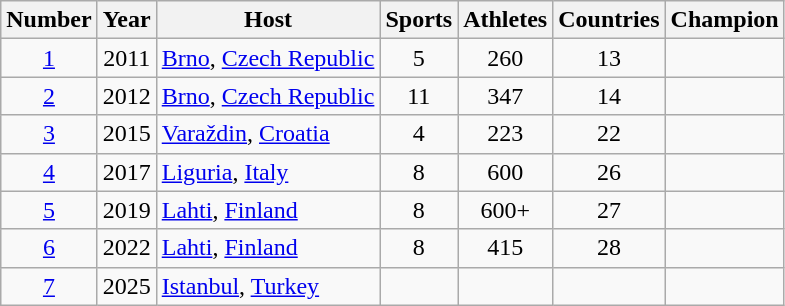<table class="wikitable" border="1">
<tr>
<th>Number</th>
<th>Year</th>
<th>Host</th>
<th>Sports</th>
<th>Athletes</th>
<th>Countries</th>
<th>Champion</th>
</tr>
<tr>
<td align=center><a href='#'>1</a></td>
<td align=center>2011</td>
<td> <a href='#'>Brno</a>, <a href='#'>Czech Republic</a></td>
<td align=center>5</td>
<td align=center>260</td>
<td align=center>13</td>
<td align=left></td>
</tr>
<tr>
<td align=center><a href='#'>2</a></td>
<td align=center>2012</td>
<td> <a href='#'>Brno</a>, <a href='#'>Czech Republic</a></td>
<td align=center>11</td>
<td align=center>347</td>
<td align=center>14</td>
<td align=left></td>
</tr>
<tr>
<td align=center><a href='#'>3</a></td>
<td align=center>2015</td>
<td> <a href='#'>Varaždin</a>, <a href='#'>Croatia</a></td>
<td align=center>4</td>
<td align=center>223</td>
<td align=center>22</td>
<td align=left></td>
</tr>
<tr>
<td align=center><a href='#'>4</a></td>
<td align=center>2017</td>
<td> <a href='#'>Liguria</a>, <a href='#'>Italy</a></td>
<td align=center>8</td>
<td align=center>600</td>
<td align=center>26</td>
<td align=left></td>
</tr>
<tr>
<td align=center><a href='#'>5</a></td>
<td align=center>2019</td>
<td> <a href='#'>Lahti</a>, <a href='#'>Finland</a></td>
<td align=center>8</td>
<td align=center>600+</td>
<td align=center>27</td>
<td align=left></td>
</tr>
<tr>
<td align=center><a href='#'>6</a></td>
<td align=center>2022</td>
<td> <a href='#'>Lahti</a>, <a href='#'>Finland</a></td>
<td align=center>8</td>
<td align=center>415</td>
<td align=center>28</td>
<td align=left></td>
</tr>
<tr>
<td align=center><a href='#'>7</a></td>
<td align=center>2025</td>
<td> <a href='#'>Istanbul</a>, <a href='#'>Turkey</a></td>
<td align=center></td>
<td align=center></td>
<td align=center></td>
<td align=left></td>
</tr>
</table>
